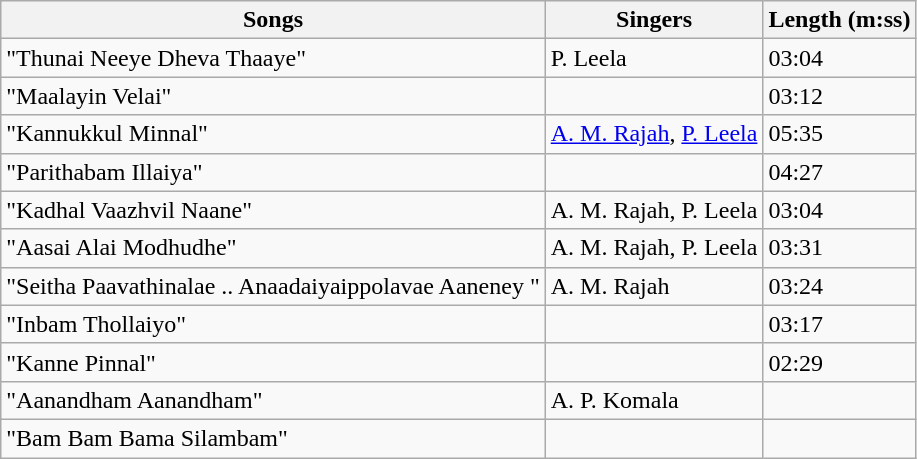<table class="wikitable">
<tr>
<th>Songs</th>
<th>Singers</th>
<th>Length (m:ss)</th>
</tr>
<tr>
<td>"Thunai Neeye Dheva Thaaye"</td>
<td>P. Leela</td>
<td>03:04</td>
</tr>
<tr>
<td>"Maalayin Velai"</td>
<td></td>
<td>03:12</td>
</tr>
<tr>
<td>"Kannukkul Minnal"</td>
<td><a href='#'>A. M. Rajah</a>, <a href='#'>P. Leela</a></td>
<td>05:35</td>
</tr>
<tr>
<td>"Parithabam Illaiya"</td>
<td></td>
<td>04:27</td>
</tr>
<tr>
<td>"Kadhal Vaazhvil Naane"</td>
<td>A. M. Rajah, P. Leela</td>
<td>03:04</td>
</tr>
<tr>
<td>"Aasai Alai Modhudhe"</td>
<td>A. M. Rajah, P. Leela</td>
<td>03:31</td>
</tr>
<tr>
<td>"Seitha Paavathinalae .. Anaadaiyaippolavae Aaneney "</td>
<td>A. M. Rajah</td>
<td>03:24</td>
</tr>
<tr>
<td>"Inbam Thollaiyo"</td>
<td></td>
<td>03:17</td>
</tr>
<tr>
<td>"Kanne Pinnal"</td>
<td></td>
<td>02:29</td>
</tr>
<tr>
<td>"Aanandham Aanandham"</td>
<td>A. P. Komala</td>
<td></td>
</tr>
<tr>
<td>"Bam Bam Bama Silambam"</td>
<td></td>
<td></td>
</tr>
</table>
